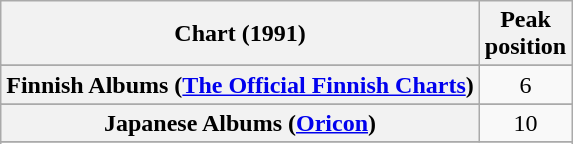<table class="wikitable sortable plainrowheaders" style="text-align:center">
<tr>
<th scope="col">Chart (1991)</th>
<th scope="col">Peak<br>position</th>
</tr>
<tr>
</tr>
<tr>
</tr>
<tr>
<th scope="row">Finnish Albums (<a href='#'>The Official Finnish Charts</a>)</th>
<td align="center">6</td>
</tr>
<tr>
</tr>
<tr>
<th scope="row">Japanese Albums (<a href='#'>Oricon</a>)</th>
<td align="center">10</td>
</tr>
<tr>
</tr>
<tr>
</tr>
<tr>
</tr>
<tr>
</tr>
</table>
